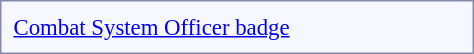<table style="border:1px solid #8888aa; background-color:#f7f8ff; padding:5px; font-size:95%; float: left; margin: 0px 12px 12px 0px; width:25%;">
<tr>
<td align="left"><a href='#'>Combat System Officer badge</a></td>
<td align="center"></td>
</tr>
</table>
